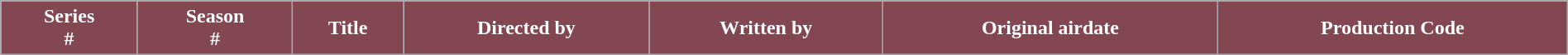<table class="wikitable plainrowheaders" style="width:100%; margin:auto; background:#ffffff;">
<tr>
<th style="background-color: #834752; color: #ffffff;">Series<br>#</th>
<th style="background-color: #834752; color: #ffffff;">Season<br>#</th>
<th style="background-color: #834752; color: #ffffff;">Title</th>
<th style="background-color: #834752; color: #ffffff;">Directed by</th>
<th style="background-color: #834752; color: #ffffff;">Written by</th>
<th style="background-color: #834752; color: #ffffff;">Original airdate</th>
<th style="background-color: #834752; color: #ffffff;">Production Code<br>




















</th>
</tr>
</table>
